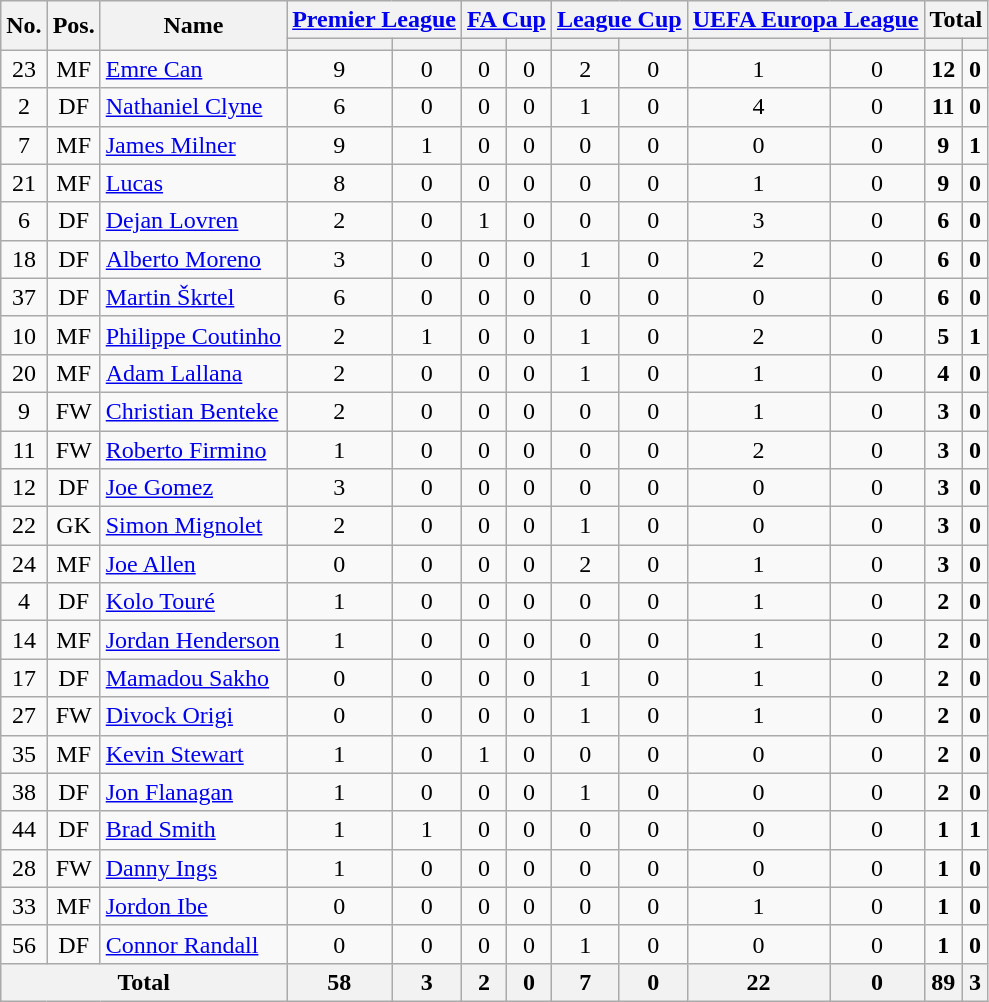<table class="wikitable sortable" style="text-align: center;">
<tr>
<th rowspan="2">No.</th>
<th rowspan="2">Pos.</th>
<th rowspan="2">Name</th>
<th colspan="2"><a href='#'>Premier League</a></th>
<th colspan="2"><a href='#'>FA Cup</a></th>
<th colspan="2"><a href='#'>League Cup</a></th>
<th colspan="2"><a href='#'>UEFA Europa League</a></th>
<th colspan="2">Total</th>
</tr>
<tr>
<th></th>
<th></th>
<th></th>
<th></th>
<th></th>
<th></th>
<th></th>
<th></th>
<th></th>
<th></th>
</tr>
<tr>
<td>23</td>
<td>MF</td>
<td align=left> <a href='#'>Emre Can</a></td>
<td>9</td>
<td>0</td>
<td>0</td>
<td>0</td>
<td>2</td>
<td>0</td>
<td>1</td>
<td>0</td>
<td><strong>12</strong></td>
<td><strong>0</strong></td>
</tr>
<tr>
<td>2</td>
<td>DF</td>
<td align=left> <a href='#'>Nathaniel Clyne</a></td>
<td>6</td>
<td>0</td>
<td>0</td>
<td>0</td>
<td>1</td>
<td>0</td>
<td>4</td>
<td>0</td>
<td><strong>11</strong></td>
<td><strong>0</strong></td>
</tr>
<tr>
<td>7</td>
<td>MF</td>
<td align=left> <a href='#'>James Milner</a></td>
<td>9</td>
<td>1</td>
<td>0</td>
<td>0</td>
<td>0</td>
<td>0</td>
<td>0</td>
<td>0</td>
<td><strong>9</strong></td>
<td><strong>1</strong></td>
</tr>
<tr>
<td>21</td>
<td>MF</td>
<td align=left> <a href='#'>Lucas</a></td>
<td>8</td>
<td>0</td>
<td>0</td>
<td>0</td>
<td>0</td>
<td>0</td>
<td>1</td>
<td>0</td>
<td><strong>9</strong></td>
<td><strong>0</strong></td>
</tr>
<tr>
<td>6</td>
<td>DF</td>
<td align=left> <a href='#'>Dejan Lovren</a></td>
<td>2</td>
<td>0</td>
<td>1</td>
<td>0</td>
<td>0</td>
<td>0</td>
<td>3</td>
<td>0</td>
<td><strong>6</strong></td>
<td><strong>0</strong></td>
</tr>
<tr>
<td>18</td>
<td>DF</td>
<td align=left> <a href='#'>Alberto Moreno</a></td>
<td>3</td>
<td>0</td>
<td>0</td>
<td>0</td>
<td>1</td>
<td>0</td>
<td>2</td>
<td>0</td>
<td><strong>6</strong></td>
<td><strong>0</strong></td>
</tr>
<tr>
<td>37</td>
<td>DF</td>
<td align=left> <a href='#'>Martin Škrtel</a></td>
<td>6</td>
<td>0</td>
<td>0</td>
<td>0</td>
<td>0</td>
<td>0</td>
<td>0</td>
<td>0</td>
<td><strong>6</strong></td>
<td><strong>0</strong></td>
</tr>
<tr>
<td>10</td>
<td>MF</td>
<td align=left> <a href='#'>Philippe Coutinho</a></td>
<td>2</td>
<td>1</td>
<td>0</td>
<td>0</td>
<td>1</td>
<td>0</td>
<td>2</td>
<td>0</td>
<td><strong>5</strong></td>
<td><strong>1</strong></td>
</tr>
<tr>
<td>20</td>
<td>MF</td>
<td align=left> <a href='#'>Adam Lallana</a></td>
<td>2</td>
<td>0</td>
<td>0</td>
<td>0</td>
<td>1</td>
<td>0</td>
<td>1</td>
<td>0</td>
<td><strong>4</strong></td>
<td><strong>0</strong></td>
</tr>
<tr>
<td>9</td>
<td>FW</td>
<td align=left> <a href='#'>Christian Benteke</a></td>
<td>2</td>
<td>0</td>
<td>0</td>
<td>0</td>
<td>0</td>
<td>0</td>
<td>1</td>
<td>0</td>
<td><strong>3</strong></td>
<td><strong>0</strong></td>
</tr>
<tr>
<td>11</td>
<td>FW</td>
<td align=left> <a href='#'>Roberto Firmino</a></td>
<td>1</td>
<td>0</td>
<td>0</td>
<td>0</td>
<td>0</td>
<td>0</td>
<td>2</td>
<td>0</td>
<td><strong>3</strong></td>
<td><strong>0</strong></td>
</tr>
<tr>
<td>12</td>
<td>DF</td>
<td align=left> <a href='#'>Joe Gomez</a></td>
<td>3</td>
<td>0</td>
<td>0</td>
<td>0</td>
<td>0</td>
<td>0</td>
<td>0</td>
<td>0</td>
<td><strong>3</strong></td>
<td><strong>0</strong></td>
</tr>
<tr>
<td>22</td>
<td>GK</td>
<td align=left> <a href='#'>Simon Mignolet</a></td>
<td>2</td>
<td>0</td>
<td>0</td>
<td>0</td>
<td>1</td>
<td>0</td>
<td>0</td>
<td>0</td>
<td><strong>3</strong></td>
<td><strong>0</strong></td>
</tr>
<tr>
<td>24</td>
<td>MF</td>
<td align=left> <a href='#'>Joe Allen</a></td>
<td>0</td>
<td>0</td>
<td>0</td>
<td>0</td>
<td>2</td>
<td>0</td>
<td>1</td>
<td>0</td>
<td><strong>3</strong></td>
<td><strong>0</strong></td>
</tr>
<tr>
<td>4</td>
<td>DF</td>
<td align=left> <a href='#'>Kolo Touré</a></td>
<td>1</td>
<td>0</td>
<td>0</td>
<td>0</td>
<td>0</td>
<td>0</td>
<td>1</td>
<td>0</td>
<td><strong>2</strong></td>
<td><strong>0</strong></td>
</tr>
<tr>
<td>14</td>
<td>MF</td>
<td align=left> <a href='#'>Jordan Henderson</a></td>
<td>1</td>
<td>0</td>
<td>0</td>
<td>0</td>
<td>0</td>
<td>0</td>
<td>1</td>
<td>0</td>
<td><strong>2</strong></td>
<td><strong>0</strong></td>
</tr>
<tr>
<td>17</td>
<td>DF</td>
<td align=left> <a href='#'>Mamadou Sakho</a></td>
<td>0</td>
<td>0</td>
<td>0</td>
<td>0</td>
<td>1</td>
<td>0</td>
<td>1</td>
<td>0</td>
<td><strong>2</strong></td>
<td><strong>0</strong></td>
</tr>
<tr>
<td>27</td>
<td>FW</td>
<td align=left> <a href='#'>Divock Origi</a></td>
<td>0</td>
<td>0</td>
<td>0</td>
<td>0</td>
<td>1</td>
<td>0</td>
<td>1</td>
<td>0</td>
<td><strong>2</strong></td>
<td><strong>0</strong></td>
</tr>
<tr>
<td>35</td>
<td>MF</td>
<td align=left> <a href='#'>Kevin Stewart</a></td>
<td>1</td>
<td>0</td>
<td>1</td>
<td>0</td>
<td>0</td>
<td>0</td>
<td>0</td>
<td>0</td>
<td><strong>2</strong></td>
<td><strong>0</strong></td>
</tr>
<tr>
<td>38</td>
<td>DF</td>
<td align=left> <a href='#'>Jon Flanagan</a></td>
<td>1</td>
<td>0</td>
<td>0</td>
<td>0</td>
<td>1</td>
<td>0</td>
<td>0</td>
<td>0</td>
<td><strong>2</strong></td>
<td><strong>0</strong></td>
</tr>
<tr>
<td>44</td>
<td>DF</td>
<td align=left> <a href='#'>Brad Smith</a></td>
<td>1</td>
<td>1</td>
<td>0</td>
<td>0</td>
<td>0</td>
<td>0</td>
<td>0</td>
<td>0</td>
<td><strong>1</strong></td>
<td><strong>1</strong></td>
</tr>
<tr>
<td>28</td>
<td>FW</td>
<td align=left> <a href='#'>Danny Ings</a></td>
<td>1</td>
<td>0</td>
<td>0</td>
<td>0</td>
<td>0</td>
<td>0</td>
<td>0</td>
<td>0</td>
<td><strong>1</strong></td>
<td><strong>0</strong></td>
</tr>
<tr>
<td>33</td>
<td>MF</td>
<td align=left> <a href='#'>Jordon Ibe</a></td>
<td>0</td>
<td>0</td>
<td>0</td>
<td>0</td>
<td>0</td>
<td>0</td>
<td>1</td>
<td>0</td>
<td><strong>1</strong></td>
<td><strong>0</strong></td>
</tr>
<tr>
<td>56</td>
<td>DF</td>
<td align=left> <a href='#'>Connor Randall</a></td>
<td>0</td>
<td>0</td>
<td>0</td>
<td>0</td>
<td>1</td>
<td>0</td>
<td>0</td>
<td>0</td>
<td><strong>1</strong></td>
<td><strong>0</strong></td>
</tr>
<tr>
<th colspan=3>Total</th>
<th>58</th>
<th>3</th>
<th>2</th>
<th>0</th>
<th>7</th>
<th>0</th>
<th>22</th>
<th>0</th>
<th>89</th>
<th>3</th>
</tr>
</table>
